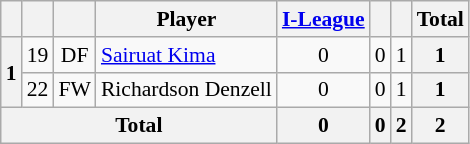<table class="wikitable sortable" style="text-align:center; font-size:90%;">
<tr>
<th></th>
<th></th>
<th></th>
<th>Player</th>
<th><a href='#'>I-League</a></th>
<th></th>
<th></th>
<th>Total</th>
</tr>
<tr>
<th rowspan="2">1</th>
<td>19</td>
<td>DF</td>
<td style="text-align:left;"> <a href='#'>Sairuat Kima</a></td>
<td>0</td>
<td>0</td>
<td>1</td>
<th>1</th>
</tr>
<tr>
<td>22</td>
<td>FW</td>
<td style="text-align:left;"> Richardson Denzell</td>
<td>0</td>
<td>0</td>
<td>1</td>
<th>1</th>
</tr>
<tr>
<th colspan="4">Total</th>
<th>0</th>
<th>0</th>
<th>2</th>
<th>2</th>
</tr>
</table>
